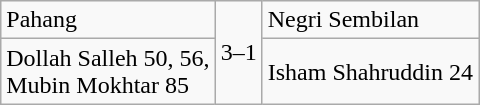<table class="wikitable">
<tr>
<td>Pahang</td>
<td rowspan="2">3–1</td>
<td>Negri Sembilan</td>
</tr>
<tr>
<td>Dollah Salleh 50, 56,<br>Mubin Mokhtar 85</td>
<td>Isham Shahruddin 24</td>
</tr>
</table>
